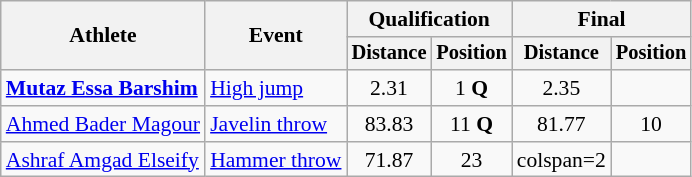<table class=wikitable style="font-size:90%">
<tr>
<th rowspan="2">Athlete</th>
<th rowspan="2">Event</th>
<th colspan="2">Qualification</th>
<th colspan="2">Final</th>
</tr>
<tr style="font-size:95%">
<th>Distance</th>
<th>Position</th>
<th>Distance</th>
<th>Position</th>
</tr>
<tr style=text-align:center>
<td style=text-align:left><strong><a href='#'>Mutaz Essa Barshim</a></strong></td>
<td style=text-align:left><a href='#'>High jump</a></td>
<td>2.31</td>
<td>1 <strong>Q</strong></td>
<td>2.35</td>
<td></td>
</tr>
<tr style=text-align:center>
<td style=text-align:left><a href='#'>Ahmed Bader Magour</a></td>
<td style=text-align:left><a href='#'>Javelin throw</a></td>
<td>83.83</td>
<td>11 <strong>Q</strong></td>
<td>81.77</td>
<td>10</td>
</tr>
<tr style=text-align:center>
<td style=text-align:left><a href='#'>Ashraf Amgad Elseify</a></td>
<td style=text-align:left><a href='#'>Hammer throw</a></td>
<td>71.87</td>
<td>23</td>
<td>colspan=2 </td>
</tr>
</table>
